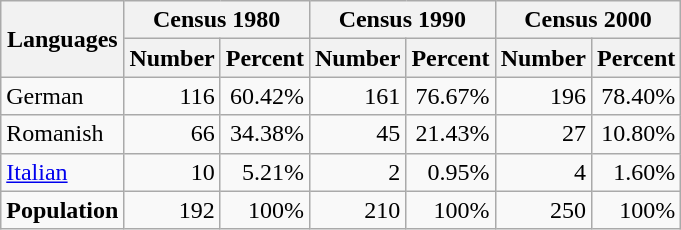<table class="wikitable">
<tr ---->
<th rowspan="2">Languages</th>
<th colspan="2">Census 1980</th>
<th colspan="2">Census 1990</th>
<th colspan="2">Census 2000</th>
</tr>
<tr ---->
<th>Number</th>
<th>Percent</th>
<th>Number</th>
<th>Percent</th>
<th>Number</th>
<th>Percent</th>
</tr>
<tr ---->
<td>German</td>
<td align=right>116</td>
<td align=right>60.42%</td>
<td align=right>161</td>
<td align=right>76.67%</td>
<td align=right>196</td>
<td align=right>78.40%</td>
</tr>
<tr ---->
<td>Romanish</td>
<td align=right>66</td>
<td align=right>34.38%</td>
<td align=right>45</td>
<td align=right>21.43%</td>
<td align=right>27</td>
<td align=right>10.80%</td>
</tr>
<tr ---->
<td><a href='#'>Italian</a></td>
<td align=right>10</td>
<td align=right>5.21%</td>
<td align=right>2</td>
<td align=right>0.95%</td>
<td align=right>4</td>
<td align=right>1.60%</td>
</tr>
<tr ---->
<td><strong>Population</strong></td>
<td align=right>192</td>
<td align=right>100%</td>
<td align=right>210</td>
<td align=right>100%</td>
<td align=right>250</td>
<td align=right>100%</td>
</tr>
</table>
